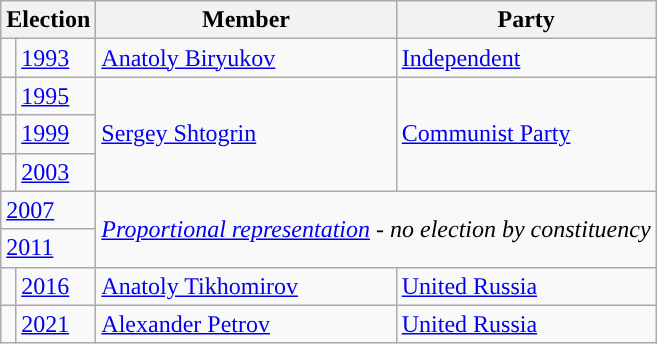<table class="wikitable">
<tr>
<th colspan="2">Election</th>
<th>Member</th>
<th>Party</th>
</tr>
<tr>
<td style="background-color: "></td>
<td><a href='#'>1993</a></td>
<td><a href='#'>Anatoly Biryukov</a></td>
<td><a href='#'>Independent</a></td>
</tr>
<tr>
<td style="background-color: "></td>
<td><a href='#'>1995</a></td>
<td rowspan=3><a href='#'>Sergey Shtogrin</a></td>
<td rowspan=3><a href='#'>Communist Party</a></td>
</tr>
<tr>
<td style="background-color: "></td>
<td><a href='#'>1999</a></td>
</tr>
<tr>
<td style="background-color: "></td>
<td><a href='#'>2003</a></td>
</tr>
<tr>
<td colspan=2><a href='#'>2007</a></td>
<td colspan=2 rowspan=2><em><a href='#'>Proportional representation</a> - no election by constituency</em></td>
</tr>
<tr>
<td colspan=2><a href='#'>2011</a></td>
</tr>
<tr>
<td style="background-color: "></td>
<td><a href='#'>2016</a></td>
<td><a href='#'>Anatoly Tikhomirov</a></td>
<td><a href='#'>United Russia</a></td>
</tr>
<tr>
<td style="background-color: "></td>
<td><a href='#'>2021</a></td>
<td><a href='#'>Alexander Petrov</a></td>
<td><a href='#'>United Russia</a></td>
</tr>
</table>
